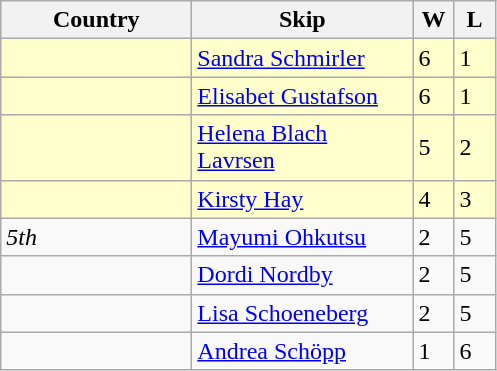<table class="wikitable">
<tr>
<th bgcolor="#efefef" width="120">Country</th>
<th bgcolor="#efefef" width="140">Skip</th>
<th bgcolor="#efefef" width="20">W</th>
<th bgcolor="#efefef" width="20">L</th>
</tr>
<tr bgcolor="#ffffcc">
<td></td>
<td><a href='#'>Sandra Schmirler</a></td>
<td>6</td>
<td>1</td>
</tr>
<tr bgcolor="#ffffcc">
<td></td>
<td><a href='#'>Elisabet Gustafson</a></td>
<td>6</td>
<td>1</td>
</tr>
<tr bgcolor="#ffffcc">
<td></td>
<td><a href='#'>Helena Blach Lavrsen</a></td>
<td>5</td>
<td>2</td>
</tr>
<tr bgcolor="#ffffcc">
<td></td>
<td><a href='#'>Kirsty Hay</a></td>
<td>4</td>
<td>3</td>
</tr>
<tr>
<td> <em>5th</em></td>
<td><a href='#'>Mayumi Ohkutsu</a></td>
<td>2</td>
<td>5</td>
</tr>
<tr>
<td></td>
<td><a href='#'>Dordi Nordby</a></td>
<td>2</td>
<td>5</td>
</tr>
<tr>
<td></td>
<td><a href='#'>Lisa Schoeneberg</a></td>
<td>2</td>
<td>5</td>
</tr>
<tr>
<td></td>
<td><a href='#'>Andrea Schöpp</a></td>
<td>1</td>
<td>6</td>
</tr>
</table>
